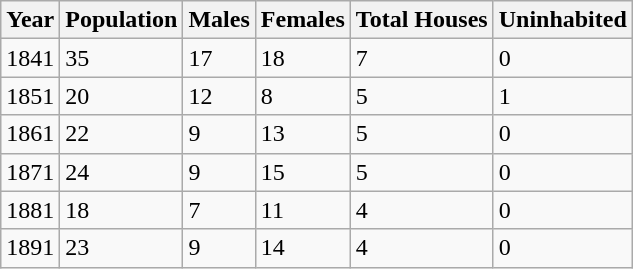<table class="wikitable">
<tr>
<th>Year</th>
<th>Population</th>
<th>Males</th>
<th>Females</th>
<th>Total Houses</th>
<th>Uninhabited</th>
</tr>
<tr>
<td>1841</td>
<td>35</td>
<td>17</td>
<td>18</td>
<td>7</td>
<td>0</td>
</tr>
<tr>
<td>1851</td>
<td>20</td>
<td>12</td>
<td>8</td>
<td>5</td>
<td>1</td>
</tr>
<tr>
<td>1861</td>
<td>22</td>
<td>9</td>
<td>13</td>
<td>5</td>
<td>0</td>
</tr>
<tr>
<td>1871</td>
<td>24</td>
<td>9</td>
<td>15</td>
<td>5</td>
<td>0</td>
</tr>
<tr>
<td>1881</td>
<td>18</td>
<td>7</td>
<td>11</td>
<td>4</td>
<td>0</td>
</tr>
<tr>
<td>1891</td>
<td>23</td>
<td>9</td>
<td>14</td>
<td>4</td>
<td>0</td>
</tr>
</table>
